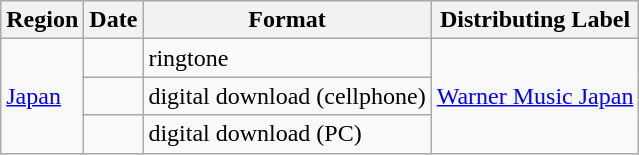<table class="wikitable">
<tr>
<th>Region</th>
<th>Date</th>
<th>Format</th>
<th>Distributing Label</th>
</tr>
<tr>
<td rowspan="3"><a href='#'>Japan</a></td>
<td></td>
<td>ringtone</td>
<td rowspan="3"><a href='#'>Warner Music Japan</a></td>
</tr>
<tr>
<td></td>
<td>digital download (cellphone)</td>
</tr>
<tr>
<td></td>
<td>digital download (PC)</td>
</tr>
</table>
